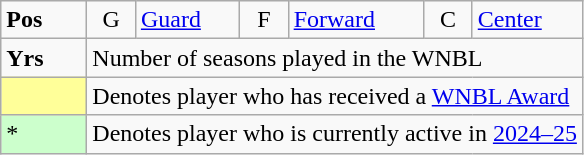<table class="wikitable">
<tr>
<td width="50px"><strong>Pos</strong></td>
<td width="25px" align="center">G</td>
<td><a href='#'>Guard</a></td>
<td width="25px" align="center">F</td>
<td><a href='#'>Forward</a></td>
<td width="25px" align="center">C</td>
<td><a href='#'>Center</a></td>
</tr>
<tr>
<td><strong>Yrs</strong></td>
<td colspan="6">Number of seasons played in the WNBL</td>
</tr>
<tr>
<td style="background-color:#FFFF99"></td>
<td colspan="6">Denotes player who has received a <a href='#'>WNBL Award</a></td>
</tr>
<tr>
<td style="background-color:#CCFFCC">*</td>
<td colspan="6">Denotes player who is currently active in <a href='#'>2024–25</a></td>
</tr>
</table>
